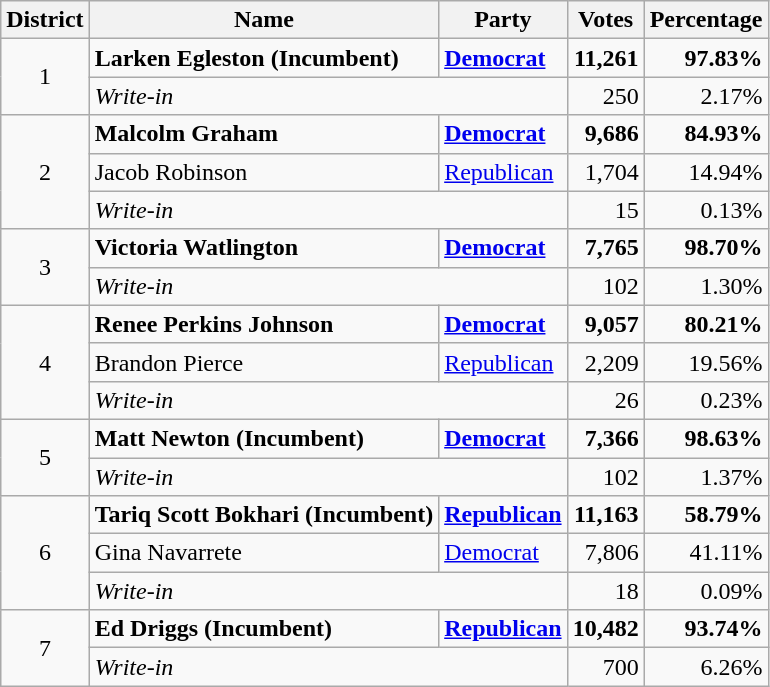<table class="wikitable sortable" style="text-align:right;" border="1">
<tr>
<th scope="col">District</th>
<th scope="col">Name</th>
<th scope="col">Party</th>
<th scope="col">Votes</th>
<th scope="col">Percentage</th>
</tr>
<tr>
<td rowspan="2" align="center">1</td>
<td align="left" data-sort-value="Egleston, Larken"><strong>Larken Egleston (Incumbent)</strong></td>
<td align="left" ><strong><a href='#'>Democrat</a></strong></td>
<td><strong>11,261</strong></td>
<td><strong>97.83%</strong></td>
</tr>
<tr>
<td align="left" data-sort-value="ZZ" colspan="2"><em>Write-in</em></td>
<td>250</td>
<td>2.17%</td>
</tr>
<tr>
<td rowspan="3" align="center">2</td>
<td align="left" data-sort-value="Graham, Malcolm"><strong>Malcolm Graham</strong></td>
<td align="left" ><strong><a href='#'>Democrat</a></strong></td>
<td><strong>9,686</strong></td>
<td><strong>84.93%</strong></td>
</tr>
<tr>
<td align="left" data-sort-value="Robinson, Jacob">Jacob Robinson</td>
<td align="left" ><a href='#'>Republican</a></td>
<td>1,704</td>
<td>14.94%</td>
</tr>
<tr>
<td align="left" data-sort-value="ZZ" colspan="2"><em>Write-in</em></td>
<td>15</td>
<td>0.13%</td>
</tr>
<tr>
<td rowspan="2" align="center">3</td>
<td align="left" data-sort-value="Watlington, Victoria"><strong>Victoria Watlington</strong></td>
<td align="left" ><strong><a href='#'>Democrat</a></strong></td>
<td><strong>7,765</strong></td>
<td><strong>98.70%</strong></td>
</tr>
<tr>
<td align="left" data-sort-value="ZZ" colspan="2"><em>Write-in</em></td>
<td>102</td>
<td>1.30%</td>
</tr>
<tr>
<td rowspan="3" align="center">4</td>
<td align="left" data-sort-value="Johnson, Renee Perkins"><strong>Renee Perkins Johnson</strong></td>
<td align="left" ><strong><a href='#'>Democrat</a></strong></td>
<td><strong>9,057</strong></td>
<td><strong>80.21%</strong></td>
</tr>
<tr>
<td align="left" data-sort-value="Pierce, Brandon">Brandon Pierce</td>
<td align="left" ><a href='#'>Republican</a></td>
<td>2,209</td>
<td>19.56%</td>
</tr>
<tr>
<td align="left" data-sort-value="ZZ" colspan="2"><em>Write-in</em></td>
<td>26</td>
<td>0.23%</td>
</tr>
<tr>
<td rowspan="2" align="center">5</td>
<td align="left" data-sort-value="Newton, Matt"><strong>Matt Newton (Incumbent)</strong></td>
<td align="left" ><strong><a href='#'>Democrat</a></strong></td>
<td><strong>7,366</strong></td>
<td><strong>98.63%</strong></td>
</tr>
<tr>
<td align="left" data-sort-value="ZZ" colspan="2"><em>Write-in</em></td>
<td>102</td>
<td>1.37%</td>
</tr>
<tr>
<td rowspan="3" align="center">6</td>
<td align="left" data-sort-value="Bokhari, Tariq Scott"><strong>Tariq Scott Bokhari (Incumbent)</strong></td>
<td align="left" ><strong><a href='#'>Republican</a></strong></td>
<td><strong>11,163</strong></td>
<td><strong>58.79%</strong></td>
</tr>
<tr>
<td align="left" data-sort-value="Navarrete, Gina">Gina Navarrete</td>
<td align="left" ><a href='#'>Democrat</a></td>
<td>7,806</td>
<td>41.11%</td>
</tr>
<tr>
<td align="left" data-sort-value="ZZ" colspan="2"><em>Write-in</em></td>
<td>18</td>
<td>0.09%</td>
</tr>
<tr>
<td rowspan="2" align="center">7</td>
<td align="left" data-sort-value="Driggs, Ed"><strong>Ed Driggs (Incumbent)</strong></td>
<td align="left" ><strong><a href='#'>Republican</a></strong></td>
<td><strong>10,482</strong></td>
<td><strong>93.74%</strong></td>
</tr>
<tr>
<td align="left" data-sort-value="ZZ" colspan="2"><em>Write-in</em></td>
<td>700</td>
<td>6.26%</td>
</tr>
</table>
